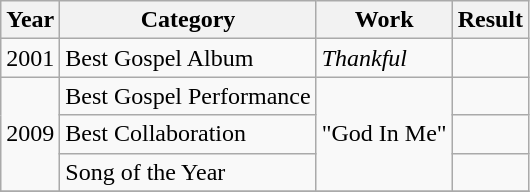<table class="wikitable">
<tr>
<th>Year</th>
<th>Category</th>
<th>Work</th>
<th>Result</th>
</tr>
<tr>
<td>2001</td>
<td>Best Gospel Album</td>
<td><em>Thankful</em></td>
<td></td>
</tr>
<tr>
<td rowspan="3">2009</td>
<td>Best Gospel Performance</td>
<td rowspan="3">"God In Me"</td>
<td></td>
</tr>
<tr>
<td>Best Collaboration</td>
<td></td>
</tr>
<tr>
<td>Song of the Year</td>
<td></td>
</tr>
<tr>
</tr>
</table>
